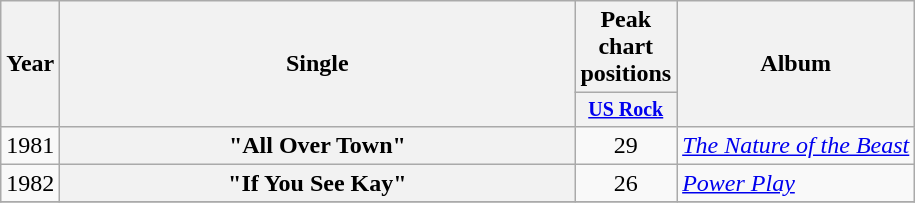<table class="wikitable plainrowheaders" style="text-align:center;">
<tr>
<th rowspan="2">Year</th>
<th rowspan="2" style="width:21em;">Single</th>
<th>Peak chart<br>positions</th>
<th rowspan="2">Album</th>
</tr>
<tr style="font-size:smaller;">
<th width="60"><a href='#'>US Rock</a></th>
</tr>
<tr>
<td>1981</td>
<th scope="row">"All Over Town"</th>
<td>29</td>
<td align="left"><em><a href='#'>The Nature of the Beast</a></em></td>
</tr>
<tr>
<td>1982</td>
<th scope="row">"If You See Kay"</th>
<td>26</td>
<td align="left"><em><a href='#'>Power Play</a></em></td>
</tr>
<tr>
</tr>
</table>
